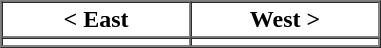<table border="1" cellpadding="2" cellspacing="0">
<tr>
<th>< East</th>
<th>West ></th>
</tr>
<tr>
<td align="center" width="120pt"></td>
<td align="center" width="120pt"></td>
</tr>
<tr>
</tr>
</table>
